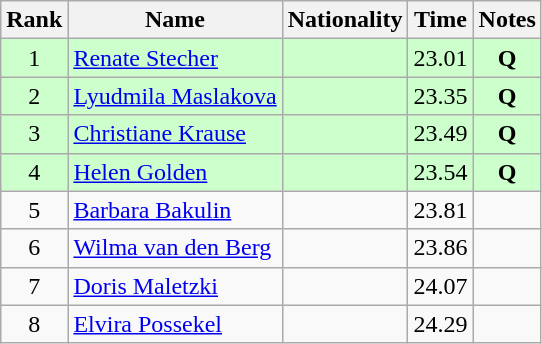<table class="wikitable sortable" style="text-align:center">
<tr>
<th>Rank</th>
<th>Name</th>
<th>Nationality</th>
<th>Time</th>
<th>Notes</th>
</tr>
<tr bgcolor=ccffcc>
<td>1</td>
<td align=left><a href='#'>Renate Stecher</a></td>
<td align=left></td>
<td>23.01</td>
<td><strong>Q</strong></td>
</tr>
<tr bgcolor=ccffcc>
<td>2</td>
<td align=left><a href='#'>Lyudmila Maslakova</a></td>
<td align=left></td>
<td>23.35</td>
<td><strong>Q</strong></td>
</tr>
<tr bgcolor=ccffcc>
<td>3</td>
<td align=left><a href='#'>Christiane Krause</a></td>
<td align=left></td>
<td>23.49</td>
<td><strong>Q</strong></td>
</tr>
<tr bgcolor=ccffcc>
<td>4</td>
<td align=left><a href='#'>Helen Golden</a></td>
<td align=left></td>
<td>23.54</td>
<td><strong>Q</strong></td>
</tr>
<tr>
<td>5</td>
<td align=left><a href='#'>Barbara Bakulin</a></td>
<td align=left></td>
<td>23.81</td>
<td></td>
</tr>
<tr>
<td>6</td>
<td align=left><a href='#'>Wilma van den Berg</a></td>
<td align=left></td>
<td>23.86</td>
<td></td>
</tr>
<tr>
<td>7</td>
<td align=left><a href='#'>Doris Maletzki</a></td>
<td align=left></td>
<td>24.07</td>
<td></td>
</tr>
<tr>
<td>8</td>
<td align=left><a href='#'>Elvira Possekel</a></td>
<td align=left></td>
<td>24.29</td>
<td></td>
</tr>
</table>
